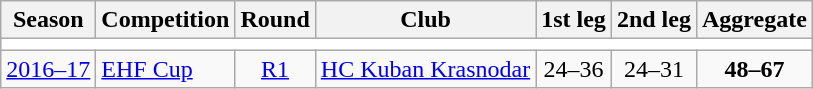<table class="wikitable">
<tr>
<th>Season</th>
<th>Competition</th>
<th>Round</th>
<th>Club</th>
<th>1st leg</th>
<th>2nd leg</th>
<th>Aggregate</th>
</tr>
<tr>
<td colspan="7" bgcolor=white></td>
</tr>
<tr>
<td><a href='#'>2016–17</a></td>
<td><a href='#'>EHF Cup</a></td>
<td style="text-align:center;"><a href='#'>R1</a></td>
<td> <a href='#'>HC Kuban Krasnodar</a></td>
<td style="text-align:center;">24–36</td>
<td style="text-align:center;">24–31</td>
<td style="text-align:center;"><strong>48–67</strong></td>
</tr>
</table>
